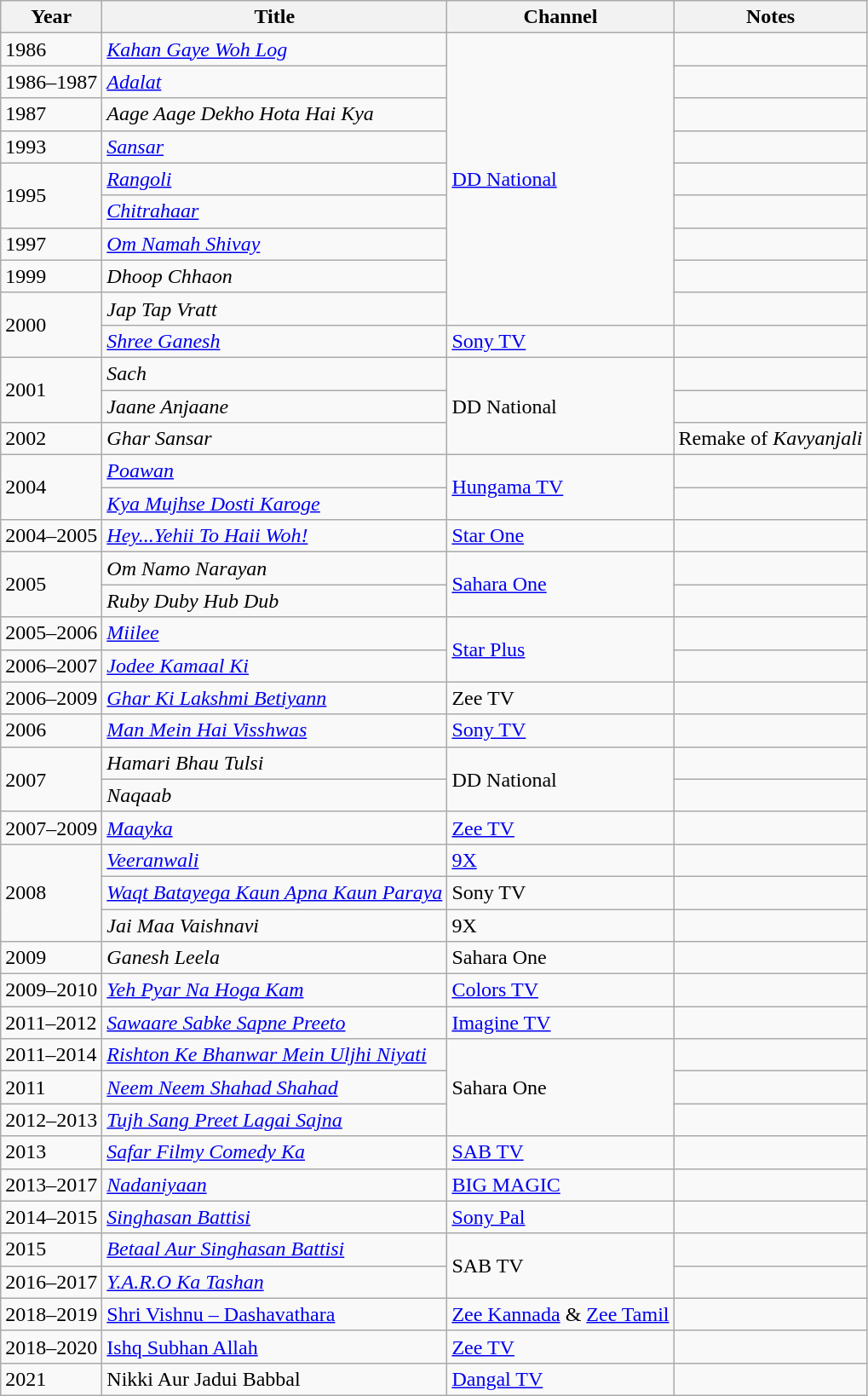<table class="wikitable">
<tr>
<th>Year</th>
<th>Title</th>
<th>Channel</th>
<th>Notes</th>
</tr>
<tr>
<td>1986</td>
<td><em><a href='#'>Kahan Gaye Woh Log</a></em></td>
<td rowspan="9"><a href='#'>DD National</a></td>
<td></td>
</tr>
<tr>
<td>1986–1987</td>
<td><em><a href='#'>Adalat</a></em></td>
<td></td>
</tr>
<tr>
<td>1987</td>
<td><em>Aage Aage Dekho Hota Hai Kya</em></td>
<td></td>
</tr>
<tr>
<td>1993</td>
<td><em><a href='#'>Sansar</a></em></td>
<td></td>
</tr>
<tr>
<td rowspan="2">1995</td>
<td><em><a href='#'>Rangoli</a></em></td>
<td></td>
</tr>
<tr>
<td><em><a href='#'>Chitrahaar</a></em></td>
<td></td>
</tr>
<tr>
<td>1997</td>
<td><em><a href='#'>Om Namah Shivay</a></em></td>
<td></td>
</tr>
<tr>
<td>1999</td>
<td><em>Dhoop Chhaon</em></td>
<td></td>
</tr>
<tr>
<td rowspan="2">2000</td>
<td><em>Jap Tap Vratt</em></td>
<td></td>
</tr>
<tr>
<td><em><a href='#'>Shree Ganesh</a></em></td>
<td><a href='#'>Sony TV</a></td>
<td></td>
</tr>
<tr>
<td rowspan="2">2001</td>
<td><em>Sach</em></td>
<td rowspan="3">DD National</td>
<td></td>
</tr>
<tr>
<td><em>Jaane Anjaane</em></td>
<td></td>
</tr>
<tr>
<td>2002</td>
<td><em>Ghar Sansar</em></td>
<td>Remake of <em>Kavyanjali</em></td>
</tr>
<tr>
<td rowspan="2">2004</td>
<td><em><a href='#'>Poawan</a></em></td>
<td rowspan="2"><a href='#'>Hungama TV</a></td>
<td></td>
</tr>
<tr>
<td><em><a href='#'>Kya Mujhse Dosti Karoge</a></em></td>
<td></td>
</tr>
<tr>
<td>2004–2005</td>
<td><em><a href='#'>Hey...Yehii To Haii Woh!</a></em></td>
<td><a href='#'>Star One</a></td>
<td></td>
</tr>
<tr>
<td rowspan="2">2005</td>
<td><em>Om Namo Narayan</em></td>
<td rowspan="2"><a href='#'>Sahara One</a></td>
<td></td>
</tr>
<tr>
<td><em>Ruby Duby Hub Dub</em></td>
<td></td>
</tr>
<tr>
<td>2005–2006</td>
<td><em><a href='#'>Miilee</a></em></td>
<td rowspan="2"><a href='#'>Star Plus</a></td>
<td></td>
</tr>
<tr>
<td>2006–2007</td>
<td><em><a href='#'>Jodee Kamaal Ki</a></em></td>
<td></td>
</tr>
<tr>
<td>2006–2009</td>
<td><em><a href='#'>Ghar Ki Lakshmi Betiyann</a></em></td>
<td>Zee TV</td>
<td></td>
</tr>
<tr>
<td>2006</td>
<td><em><a href='#'>Man Mein Hai Visshwas</a></em></td>
<td><a href='#'>Sony TV</a></td>
<td></td>
</tr>
<tr>
<td rowspan="2">2007</td>
<td><em>Hamari Bhau Tulsi</em></td>
<td rowspan="2">DD National</td>
<td></td>
</tr>
<tr>
<td><em>Naqaab</em></td>
<td></td>
</tr>
<tr>
<td>2007–2009</td>
<td><em><a href='#'>Maayka</a></em></td>
<td><a href='#'>Zee TV</a></td>
<td></td>
</tr>
<tr>
<td rowspan="3">2008</td>
<td><em><a href='#'>Veeranwali</a></em></td>
<td><a href='#'>9X</a></td>
<td></td>
</tr>
<tr>
<td><em><a href='#'>Waqt Batayega Kaun Apna Kaun Paraya</a></em></td>
<td>Sony TV</td>
<td></td>
</tr>
<tr>
<td><em>Jai Maa Vaishnavi</em></td>
<td>9X</td>
<td></td>
</tr>
<tr>
<td>2009</td>
<td><em>Ganesh Leela</em></td>
<td>Sahara One</td>
<td></td>
</tr>
<tr>
<td>2009–2010</td>
<td><em><a href='#'>Yeh Pyar Na Hoga Kam</a></em></td>
<td><a href='#'>Colors TV</a></td>
<td></td>
</tr>
<tr>
<td>2011–2012</td>
<td><em><a href='#'>Sawaare Sabke Sapne Preeto</a></em></td>
<td><a href='#'>Imagine TV</a></td>
<td></td>
</tr>
<tr>
<td>2011–2014</td>
<td><em><a href='#'>Rishton Ke Bhanwar Mein Uljhi Niyati</a></em></td>
<td rowspan="3">Sahara One</td>
<td></td>
</tr>
<tr>
<td>2011</td>
<td><em><a href='#'>Neem Neem Shahad Shahad</a></em></td>
<td></td>
</tr>
<tr>
<td>2012–2013</td>
<td><em><a href='#'>Tujh Sang Preet Lagai Sajna</a></em></td>
<td></td>
</tr>
<tr>
<td>2013</td>
<td><em><a href='#'>Safar Filmy Comedy Ka</a></em></td>
<td><a href='#'>SAB TV</a></td>
<td></td>
</tr>
<tr>
<td>2013–2017</td>
<td><em><a href='#'>Nadaniyaan</a></em></td>
<td><a href='#'>BIG MAGIC</a></td>
<td></td>
</tr>
<tr>
<td>2014–2015</td>
<td><em><a href='#'>Singhasan Battisi</a></em></td>
<td><a href='#'>Sony Pal</a></td>
<td></td>
</tr>
<tr>
<td>2015</td>
<td><em><a href='#'>Betaal Aur Singhasan Battisi</a></em></td>
<td rowspan="2">SAB TV</td>
<td></td>
</tr>
<tr>
<td>2016–2017</td>
<td><em><a href='#'>Y.A.R.O Ka Tashan</a></em></td>
<td></td>
</tr>
<tr>
<td>2018–2019</td>
<td><a href='#'>Shri Vishnu – Dashavathara</a></td>
<td><a href='#'>Zee Kannada</a> & <a href='#'>Zee Tamil</a></td>
<td></td>
</tr>
<tr>
<td>2018–2020</td>
<td><a href='#'>Ishq Subhan Allah</a></td>
<td><a href='#'>Zee TV</a></td>
<td></td>
</tr>
<tr>
<td>2021</td>
<td>Nikki Aur Jadui Babbal</td>
<td><a href='#'>Dangal TV</a></td>
<td></td>
</tr>
</table>
